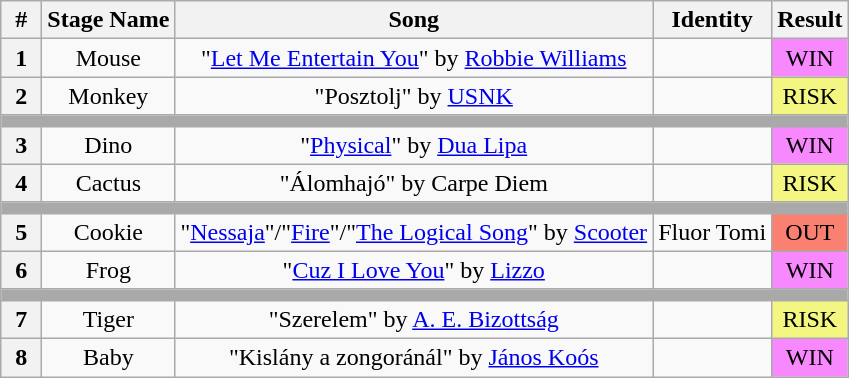<table class="wikitable" style="text-align:center">
<tr>
<th style="width:20px">#</th>
<th>Stage Name</th>
<th>Song</th>
<th>Identity</th>
<th>Result</th>
</tr>
<tr>
<th>1</th>
<td>Mouse</td>
<td>"<a href='#'>Let Me Entertain You</a>" by <a href='#'>Robbie Williams</a></td>
<td></td>
<td bgcolor="#f888fd">WIN</td>
</tr>
<tr>
<th>2</th>
<td>Monkey</td>
<td>"Posztolj" by <a href='#'>USNK</a></td>
<td></td>
<td bgcolor="#f3f781">RISK</td>
</tr>
<tr>
<th colspan="5" style="background:darkgrey"></th>
</tr>
<tr>
<th>3</th>
<td>Dino</td>
<td>"<a href='#'>Physical</a>" by <a href='#'>Dua Lipa</a></td>
<td></td>
<td bgcolor="#f888fd">WIN</td>
</tr>
<tr>
<th>4</th>
<td>Cactus</td>
<td>"Álomhajó" by Carpe Diem</td>
<td></td>
<td bgcolor="#f3f781">RISK</td>
</tr>
<tr>
<th colspan="5" style="background:darkgrey"></th>
</tr>
<tr>
<th>5</th>
<td>Cookie</td>
<td>"<a href='#'>Nessaja</a>"/"<a href='#'>Fire</a>"/"<a href='#'>The Logical Song</a>" by <a href='#'>Scooter</a></td>
<td>Fluor Tomi</td>
<td bgcolor="salmon">OUT</td>
</tr>
<tr>
<th>6</th>
<td>Frog</td>
<td>"<a href='#'>Cuz I Love You</a>" by <a href='#'>Lizzo</a></td>
<td></td>
<td bgcolor="#f888fd">WIN</td>
</tr>
<tr>
<th colspan="5" style="background:darkgrey"></th>
</tr>
<tr>
<th>7</th>
<td>Tiger</td>
<td>"Szerelem" by <a href='#'>A. E. Bizottság</a></td>
<td></td>
<td bgcolor="#f3f781">RISK</td>
</tr>
<tr>
<th>8</th>
<td>Baby</td>
<td>"Kislány a zongoránál" by <a href='#'>János Koós</a></td>
<td></td>
<td bgcolor="#f888fd">WIN</td>
</tr>
</table>
